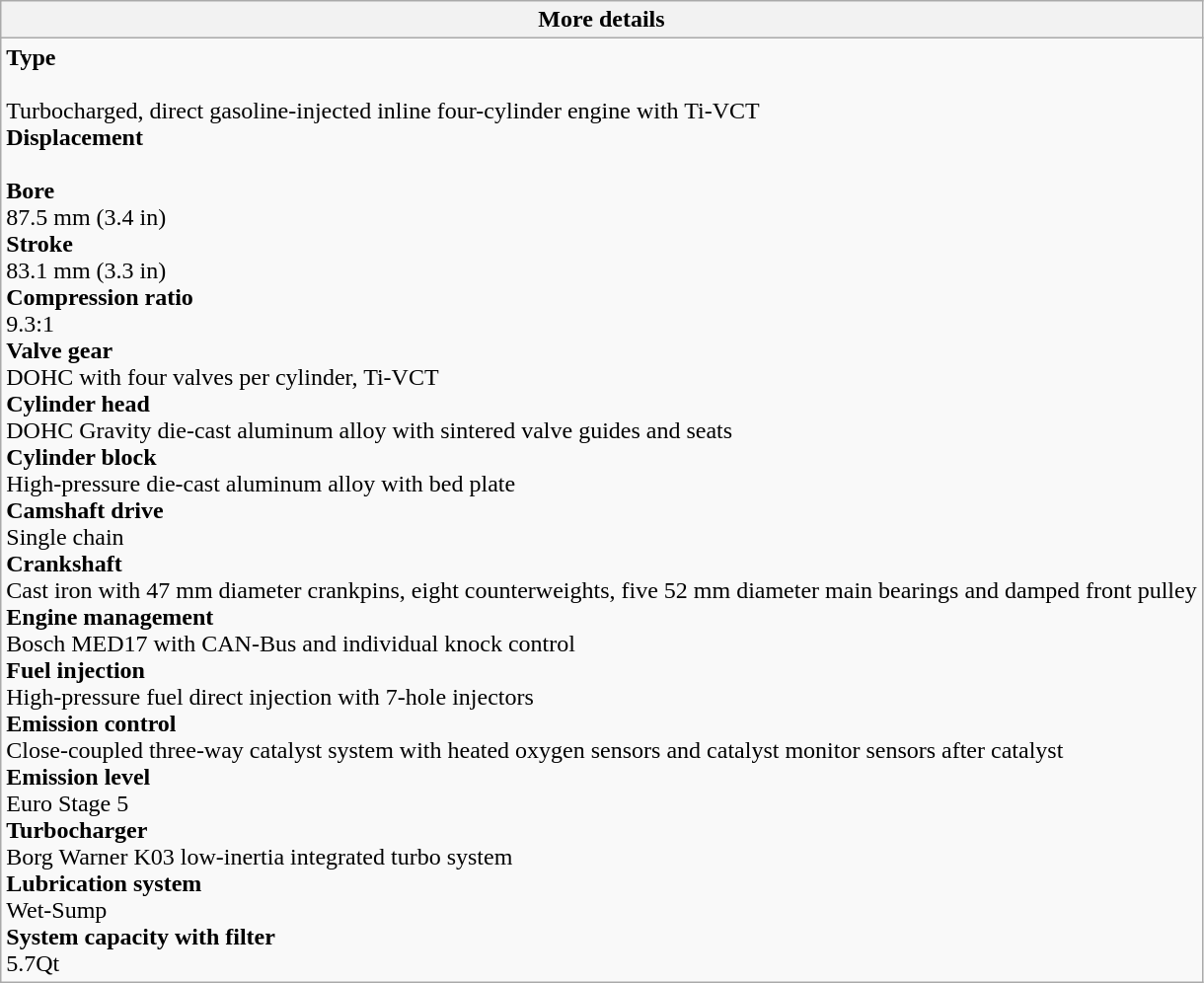<table class="wikitable collapsible collapsed">
<tr>
<th>More details</th>
</tr>
<tr>
<td><strong>Type</strong><br><br>Turbocharged, direct gasoline-injected inline four-cylinder engine with Ti-VCT<br>
<strong>Displacement</strong> <br>
<br>
<strong>Bore</strong><br>
87.5 mm (3.4 in)<br>
<strong>Stroke</strong><br>
83.1 mm (3.3 in) <br>
<strong>Compression ratio</strong><br>
9.3:1<br>
<strong>Valve gear</strong><br>
DOHC with four valves per cylinder, Ti-VCT<br>
<strong>Cylinder head</strong><br>
DOHC Gravity die-cast aluminum alloy with sintered valve guides and seats<br>
<strong>Cylinder block</strong><br>
High-pressure die-cast aluminum alloy with bed plate<br>
<strong>Camshaft drive</strong><br>
Single chain<br>
<strong>Crankshaft</strong><br>
Cast iron with 47 mm diameter crankpins, eight counterweights, five 52 mm diameter main bearings and damped front pulley<br>
<strong>Engine management</strong><br>
Bosch MED17 with CAN-Bus and individual knock control<br>
<strong>Fuel injection</strong><br>
High-pressure fuel direct injection with 7-hole injectors<br>
<strong>Emission control</strong><br>
Close-coupled three-way catalyst system with heated oxygen sensors and catalyst monitor sensors after catalyst<br>
<strong>Emission level</strong><br>
Euro Stage 5<br>
<strong>Turbocharger</strong><br>
Borg Warner K03 low-inertia integrated turbo system<br>
<strong>Lubrication system</strong><br>
Wet-Sump<br>
<strong>System capacity with filter</strong><br>
5.7Qt</td>
</tr>
</table>
